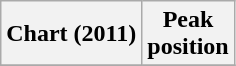<table class="wikitable plainrowheaders">
<tr>
<th scope="col">Chart (2011)</th>
<th scope="col">Peak<br>position</th>
</tr>
<tr>
</tr>
</table>
